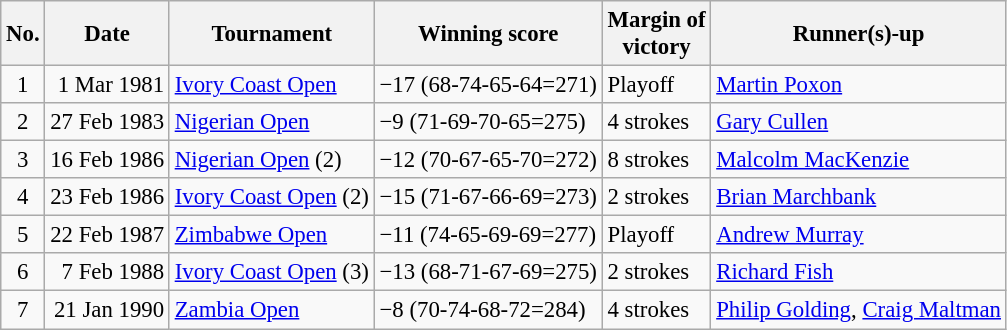<table class="wikitable" style="font-size:95%;">
<tr>
<th>No.</th>
<th>Date</th>
<th>Tournament</th>
<th>Winning score</th>
<th>Margin of<br>victory</th>
<th>Runner(s)-up</th>
</tr>
<tr>
<td align=center>1</td>
<td align=right>1 Mar 1981</td>
<td><a href='#'>Ivory Coast Open</a></td>
<td>−17 (68-74-65-64=271)</td>
<td>Playoff</td>
<td> <a href='#'>Martin Poxon</a></td>
</tr>
<tr>
<td align=center>2</td>
<td align=right>27 Feb 1983</td>
<td><a href='#'>Nigerian Open</a></td>
<td>−9 (71-69-70-65=275)</td>
<td>4 strokes</td>
<td> <a href='#'>Gary Cullen</a></td>
</tr>
<tr>
<td align=center>3</td>
<td align=right>16 Feb 1986</td>
<td><a href='#'>Nigerian Open</a> (2)</td>
<td>−12 (70-67-65-70=272)</td>
<td>8 strokes</td>
<td> <a href='#'>Malcolm MacKenzie</a></td>
</tr>
<tr>
<td align=center>4</td>
<td align=right>23 Feb 1986</td>
<td><a href='#'>Ivory Coast Open</a> (2)</td>
<td>−15 (71-67-66-69=273)</td>
<td>2 strokes</td>
<td> <a href='#'>Brian Marchbank</a></td>
</tr>
<tr>
<td align=center>5</td>
<td align=right>22 Feb 1987</td>
<td><a href='#'>Zimbabwe Open</a></td>
<td>−11 (74-65-69-69=277)</td>
<td>Playoff</td>
<td> <a href='#'>Andrew Murray</a></td>
</tr>
<tr>
<td align=center>6</td>
<td align=right>7 Feb 1988</td>
<td><a href='#'>Ivory Coast Open</a> (3)</td>
<td>−13 (68-71-67-69=275)</td>
<td>2 strokes</td>
<td> <a href='#'>Richard Fish</a></td>
</tr>
<tr>
<td align=center>7</td>
<td align=right>21 Jan 1990</td>
<td><a href='#'>Zambia Open</a></td>
<td>−8 (70-74-68-72=284)</td>
<td>4 strokes</td>
<td> <a href='#'>Philip Golding</a>,  <a href='#'>Craig Maltman</a></td>
</tr>
</table>
